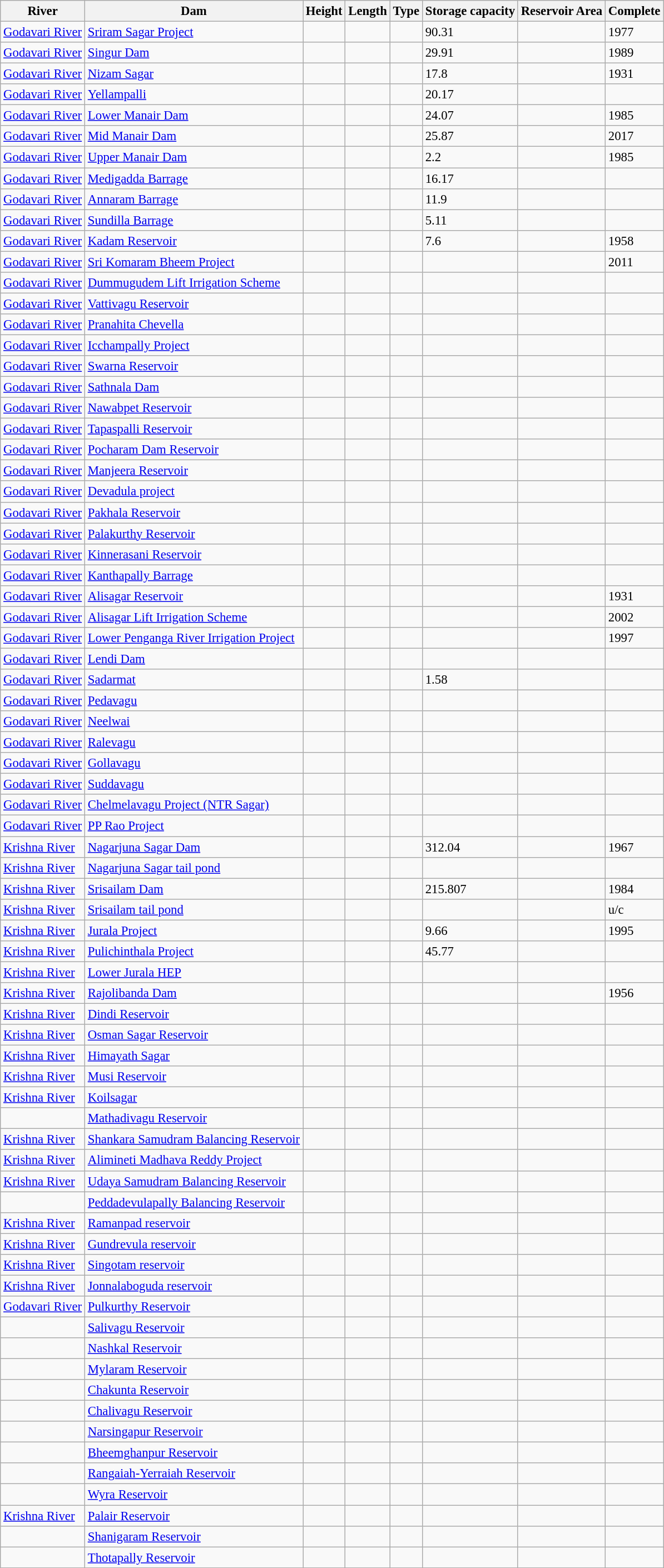<table class="wikitable sortable" style="font-size: 95%;">
<tr>
<th>River</th>
<th>Dam</th>
<th>Height</th>
<th>Length</th>
<th>Type</th>
<th>Storage capacity</th>
<th>Reservoir Area</th>
<th>Complete</th>
</tr>
<tr>
<td><a href='#'>Godavari River</a></td>
<td><a href='#'>Sriram Sagar Project</a></td>
<td></td>
<td></td>
<td></td>
<td>90.31</td>
<td></td>
<td>1977</td>
</tr>
<tr>
<td><a href='#'>Godavari River</a></td>
<td><a href='#'>Singur Dam</a></td>
<td></td>
<td></td>
<td></td>
<td>29.91</td>
<td></td>
<td>1989</td>
</tr>
<tr>
<td><a href='#'>Godavari River</a></td>
<td><a href='#'>Nizam Sagar</a></td>
<td></td>
<td></td>
<td></td>
<td>17.8</td>
<td></td>
<td>1931</td>
</tr>
<tr>
<td><a href='#'>Godavari River</a></td>
<td><a href='#'>Yellampalli</a></td>
<td></td>
<td></td>
<td></td>
<td>20.17</td>
<td></td>
<td></td>
</tr>
<tr>
<td><a href='#'>Godavari River</a></td>
<td><a href='#'>Lower Manair Dam</a></td>
<td></td>
<td></td>
<td></td>
<td>24.07</td>
<td></td>
<td>1985</td>
</tr>
<tr>
<td><a href='#'>Godavari River</a></td>
<td><a href='#'>Mid Manair Dam</a></td>
<td></td>
<td></td>
<td></td>
<td>25.87</td>
<td></td>
<td>2017</td>
</tr>
<tr>
<td><a href='#'>Godavari River</a></td>
<td><a href='#'>Upper Manair Dam</a></td>
<td></td>
<td></td>
<td></td>
<td>2.2</td>
<td></td>
<td>1985</td>
</tr>
<tr>
<td><a href='#'>Godavari River</a></td>
<td><a href='#'>Medigadda Barrage</a></td>
<td></td>
<td></td>
<td></td>
<td>16.17</td>
<td></td>
<td></td>
</tr>
<tr>
<td><a href='#'>Godavari River</a></td>
<td><a href='#'>Annaram Barrage</a></td>
<td></td>
<td></td>
<td></td>
<td>11.9</td>
<td></td>
<td></td>
</tr>
<tr>
<td><a href='#'>Godavari River</a></td>
<td><a href='#'>Sundilla Barrage</a></td>
<td></td>
<td></td>
<td></td>
<td>5.11</td>
<td></td>
<td></td>
</tr>
<tr>
<td><a href='#'>Godavari River</a></td>
<td><a href='#'>Kadam Reservoir</a></td>
<td></td>
<td></td>
<td></td>
<td>7.6</td>
<td></td>
<td>1958</td>
</tr>
<tr>
<td><a href='#'>Godavari River</a></td>
<td><a href='#'>Sri Komaram Bheem Project</a></td>
<td></td>
<td></td>
<td></td>
<td></td>
<td></td>
<td>2011</td>
</tr>
<tr>
<td><a href='#'>Godavari River</a></td>
<td><a href='#'>Dummugudem Lift Irrigation Scheme</a></td>
<td></td>
<td></td>
<td></td>
<td></td>
<td></td>
<td></td>
</tr>
<tr>
<td><a href='#'>Godavari River</a></td>
<td><a href='#'>Vattivagu Reservoir</a></td>
<td></td>
<td></td>
<td></td>
<td></td>
<td></td>
<td></td>
</tr>
<tr>
<td><a href='#'>Godavari River</a></td>
<td><a href='#'>Pranahita Chevella</a></td>
<td></td>
<td></td>
<td></td>
<td></td>
<td></td>
<td></td>
</tr>
<tr>
<td><a href='#'>Godavari River</a></td>
<td><a href='#'>Icchampally Project</a></td>
<td></td>
<td></td>
<td></td>
<td></td>
<td></td>
<td></td>
</tr>
<tr>
<td><a href='#'>Godavari River</a></td>
<td><a href='#'>Swarna Reservoir</a></td>
<td></td>
<td></td>
<td></td>
<td></td>
<td></td>
<td></td>
</tr>
<tr>
<td><a href='#'>Godavari River</a></td>
<td><a href='#'>Sathnala Dam</a></td>
<td></td>
<td></td>
<td></td>
<td></td>
<td></td>
<td></td>
</tr>
<tr>
<td><a href='#'>Godavari River</a></td>
<td><a href='#'>Nawabpet Reservoir</a></td>
<td></td>
<td></td>
<td></td>
<td></td>
<td></td>
<td></td>
</tr>
<tr>
<td><a href='#'>Godavari River</a></td>
<td><a href='#'>Tapaspalli Reservoir</a></td>
<td></td>
<td></td>
<td></td>
<td></td>
<td></td>
<td></td>
</tr>
<tr>
<td><a href='#'>Godavari River</a></td>
<td><a href='#'>Pocharam Dam Reservoir</a></td>
<td></td>
<td></td>
<td></td>
<td></td>
<td></td>
<td></td>
</tr>
<tr>
<td><a href='#'>Godavari River</a></td>
<td><a href='#'>Manjeera Reservoir</a></td>
<td></td>
<td></td>
<td></td>
<td></td>
<td></td>
<td></td>
</tr>
<tr>
<td><a href='#'>Godavari River</a></td>
<td><a href='#'>Devadula project</a></td>
<td></td>
<td></td>
<td></td>
<td></td>
<td></td>
<td></td>
</tr>
<tr>
<td><a href='#'>Godavari River</a></td>
<td><a href='#'>Pakhala Reservoir</a></td>
<td></td>
<td></td>
<td></td>
<td></td>
<td></td>
<td></td>
</tr>
<tr>
<td><a href='#'>Godavari River</a></td>
<td><a href='#'>Palakurthy Reservoir</a></td>
<td></td>
<td></td>
<td></td>
<td></td>
<td></td>
<td></td>
</tr>
<tr>
<td><a href='#'>Godavari River</a></td>
<td><a href='#'>Kinnerasani Reservoir</a></td>
<td></td>
<td></td>
<td></td>
<td></td>
<td></td>
<td></td>
</tr>
<tr>
<td><a href='#'>Godavari River</a></td>
<td><a href='#'>Kanthapally Barrage</a></td>
<td></td>
<td></td>
<td></td>
<td></td>
<td></td>
<td></td>
</tr>
<tr>
<td><a href='#'>Godavari River</a></td>
<td><a href='#'>Alisagar Reservoir</a></td>
<td></td>
<td></td>
<td></td>
<td></td>
<td></td>
<td>1931</td>
</tr>
<tr>
<td><a href='#'>Godavari River</a></td>
<td><a href='#'>Alisagar Lift Irrigation Scheme</a></td>
<td></td>
<td></td>
<td></td>
<td></td>
<td></td>
<td>2002</td>
</tr>
<tr>
<td><a href='#'>Godavari River</a></td>
<td><a href='#'>Lower Penganga River Irrigation Project</a></td>
<td></td>
<td></td>
<td></td>
<td></td>
<td></td>
<td>1997</td>
</tr>
<tr>
<td><a href='#'>Godavari River</a></td>
<td><a href='#'>Lendi Dam</a></td>
<td></td>
<td></td>
<td></td>
<td></td>
<td></td>
<td></td>
</tr>
<tr>
<td><a href='#'>Godavari River</a></td>
<td><a href='#'>Sadarmat</a></td>
<td></td>
<td></td>
<td></td>
<td>1.58</td>
<td></td>
<td></td>
</tr>
<tr>
<td><a href='#'>Godavari River</a></td>
<td><a href='#'>Pedavagu</a></td>
<td></td>
<td></td>
<td></td>
<td></td>
<td></td>
<td></td>
</tr>
<tr>
<td><a href='#'>Godavari River</a></td>
<td><a href='#'>Neelwai</a></td>
<td></td>
<td></td>
<td></td>
<td></td>
<td></td>
<td></td>
</tr>
<tr>
<td><a href='#'>Godavari River</a></td>
<td><a href='#'>Ralevagu</a></td>
<td></td>
<td></td>
<td></td>
<td></td>
<td></td>
<td></td>
</tr>
<tr>
<td><a href='#'>Godavari River</a></td>
<td><a href='#'>Gollavagu</a></td>
<td></td>
<td></td>
<td></td>
<td></td>
<td></td>
<td></td>
</tr>
<tr>
<td><a href='#'>Godavari River</a></td>
<td><a href='#'>Suddavagu</a></td>
<td></td>
<td></td>
<td></td>
<td></td>
<td></td>
<td></td>
</tr>
<tr>
<td><a href='#'>Godavari River</a></td>
<td><a href='#'>Chelmelavagu Project (NTR Sagar)</a></td>
<td></td>
<td></td>
<td></td>
<td></td>
<td></td>
<td></td>
</tr>
<tr>
<td><a href='#'>Godavari River</a></td>
<td><a href='#'>PP Rao Project</a></td>
<td></td>
<td></td>
<td></td>
<td></td>
<td></td>
<td></td>
</tr>
<tr>
<td><a href='#'>Krishna River</a></td>
<td><a href='#'>Nagarjuna Sagar Dam</a></td>
<td></td>
<td></td>
<td></td>
<td>312.04</td>
<td></td>
<td>1967</td>
</tr>
<tr>
<td><a href='#'>Krishna River</a></td>
<td><a href='#'>Nagarjuna Sagar tail pond</a></td>
<td></td>
<td></td>
<td></td>
<td></td>
<td></td>
<td></td>
</tr>
<tr>
<td><a href='#'>Krishna River</a></td>
<td><a href='#'>Srisailam Dam</a></td>
<td></td>
<td></td>
<td></td>
<td>215.807</td>
<td></td>
<td>1984</td>
</tr>
<tr>
<td><a href='#'>Krishna River</a></td>
<td><a href='#'>Srisailam tail pond</a></td>
<td></td>
<td></td>
<td></td>
<td></td>
<td></td>
<td>u/c</td>
</tr>
<tr>
<td><a href='#'>Krishna River</a></td>
<td><a href='#'>Jurala Project</a></td>
<td></td>
<td></td>
<td></td>
<td>9.66</td>
<td></td>
<td>1995</td>
</tr>
<tr>
<td><a href='#'>Krishna River</a></td>
<td><a href='#'>Pulichinthala Project</a></td>
<td></td>
<td></td>
<td></td>
<td>45.77</td>
<td></td>
<td></td>
</tr>
<tr>
<td><a href='#'>Krishna River</a></td>
<td><a href='#'>Lower Jurala HEP</a></td>
<td></td>
<td></td>
<td></td>
<td></td>
<td></td>
<td></td>
</tr>
<tr>
<td><a href='#'>Krishna River</a></td>
<td><a href='#'>Rajolibanda Dam</a></td>
<td></td>
<td></td>
<td></td>
<td></td>
<td></td>
<td>1956</td>
</tr>
<tr>
<td><a href='#'>Krishna River</a></td>
<td><a href='#'>Dindi Reservoir</a></td>
<td></td>
<td></td>
<td></td>
<td></td>
<td></td>
<td></td>
</tr>
<tr>
<td><a href='#'>Krishna River</a></td>
<td><a href='#'>Osman Sagar Reservoir</a></td>
<td></td>
<td></td>
<td></td>
<td></td>
<td></td>
<td></td>
</tr>
<tr>
<td><a href='#'>Krishna River</a></td>
<td><a href='#'>Himayath Sagar</a></td>
<td></td>
<td></td>
<td></td>
<td></td>
<td></td>
<td></td>
</tr>
<tr>
<td><a href='#'>Krishna River</a></td>
<td><a href='#'>Musi Reservoir</a></td>
<td></td>
<td></td>
<td></td>
<td></td>
<td></td>
<td></td>
</tr>
<tr>
<td><a href='#'>Krishna River</a></td>
<td><a href='#'>Koilsagar</a></td>
<td></td>
<td></td>
<td></td>
<td></td>
<td></td>
<td></td>
</tr>
<tr>
<td></td>
<td><a href='#'>Mathadivagu Reservoir</a></td>
<td></td>
<td></td>
<td></td>
<td></td>
<td></td>
<td></td>
</tr>
<tr>
<td><a href='#'>Krishna River</a></td>
<td><a href='#'>Shankara Samudram Balancing Reservoir</a></td>
<td></td>
<td></td>
<td></td>
<td></td>
<td></td>
<td></td>
</tr>
<tr>
<td><a href='#'>Krishna River</a></td>
<td><a href='#'>Alimineti Madhava Reddy Project</a></td>
<td></td>
<td></td>
<td></td>
<td></td>
<td></td>
<td></td>
</tr>
<tr>
<td><a href='#'>Krishna River</a></td>
<td><a href='#'>Udaya Samudram Balancing Reservoir</a></td>
<td></td>
<td></td>
<td></td>
<td></td>
<td></td>
<td></td>
</tr>
<tr>
<td></td>
<td><a href='#'>Peddadevulapally Balancing Reservoir</a></td>
<td></td>
<td></td>
<td></td>
<td></td>
<td></td>
<td></td>
</tr>
<tr>
<td><a href='#'>Krishna River</a></td>
<td><a href='#'>Ramanpad reservoir</a></td>
<td></td>
<td></td>
<td></td>
<td></td>
<td></td>
<td></td>
</tr>
<tr>
<td><a href='#'>Krishna River</a></td>
<td><a href='#'>Gundrevula reservoir</a></td>
<td></td>
<td></td>
<td></td>
<td></td>
<td></td>
<td></td>
</tr>
<tr>
<td><a href='#'>Krishna River</a></td>
<td><a href='#'>Singotam reservoir</a></td>
<td></td>
<td></td>
<td></td>
<td></td>
<td></td>
<td></td>
</tr>
<tr>
<td><a href='#'>Krishna River</a></td>
<td><a href='#'>Jonnalaboguda reservoir</a></td>
<td></td>
<td></td>
<td></td>
<td></td>
<td></td>
<td></td>
</tr>
<tr>
<td><a href='#'>Godavari River</a></td>
<td><a href='#'>Pulkurthy Reservoir</a></td>
<td></td>
<td></td>
<td></td>
<td></td>
<td></td>
<td></td>
</tr>
<tr>
<td></td>
<td><a href='#'>Salivagu Reservoir</a></td>
<td></td>
<td></td>
<td></td>
<td></td>
<td></td>
<td></td>
</tr>
<tr>
<td></td>
<td><a href='#'>Nashkal Reservoir</a></td>
<td></td>
<td></td>
<td></td>
<td></td>
<td></td>
<td></td>
</tr>
<tr>
<td></td>
<td><a href='#'>Mylaram Reservoir</a></td>
<td></td>
<td></td>
<td></td>
<td></td>
<td></td>
<td></td>
</tr>
<tr>
<td></td>
<td><a href='#'>Chakunta Reservoir</a></td>
<td></td>
<td></td>
<td></td>
<td></td>
<td></td>
<td></td>
</tr>
<tr>
<td></td>
<td><a href='#'>Chalivagu Reservoir</a></td>
<td></td>
<td></td>
<td></td>
<td></td>
<td></td>
<td></td>
</tr>
<tr>
<td></td>
<td><a href='#'>Narsingapur Reservoir</a></td>
<td></td>
<td></td>
<td></td>
<td></td>
<td></td>
<td></td>
</tr>
<tr>
<td></td>
<td><a href='#'>Bheemghanpur Reservoir</a></td>
<td></td>
<td></td>
<td></td>
<td></td>
<td></td>
<td></td>
</tr>
<tr>
<td></td>
<td><a href='#'>Rangaiah-Yerraiah Reservoir</a></td>
<td></td>
<td></td>
<td></td>
<td></td>
<td></td>
<td></td>
</tr>
<tr>
<td></td>
<td><a href='#'>Wyra Reservoir</a></td>
<td></td>
<td></td>
<td></td>
<td></td>
<td></td>
<td></td>
</tr>
<tr>
<td><a href='#'>Krishna River</a></td>
<td><a href='#'>Palair Reservoir</a></td>
<td></td>
<td></td>
<td></td>
<td></td>
<td></td>
<td></td>
</tr>
<tr>
<td></td>
<td><a href='#'>Shanigaram Reservoir</a></td>
<td></td>
<td></td>
<td></td>
<td></td>
<td></td>
<td></td>
</tr>
<tr>
<td></td>
<td><a href='#'>Thotapally Reservoir</a></td>
<td></td>
<td></td>
<td></td>
<td></td>
<td></td>
<td></td>
</tr>
<tr>
</tr>
</table>
